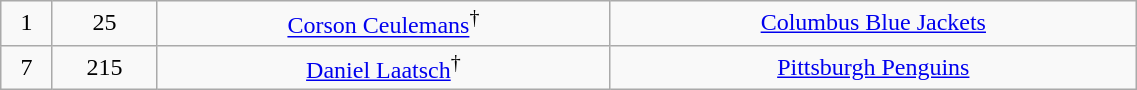<table class="wikitable" width="60%">
<tr align="center" bgcolor="">
<td>1</td>
<td>25</td>
<td><a href='#'>Corson Ceulemans</a><sup>†</sup></td>
<td><a href='#'>Columbus Blue Jackets</a></td>
</tr>
<tr align="center" bgcolor="">
<td>7</td>
<td>215</td>
<td><a href='#'>Daniel Laatsch</a><sup>†</sup></td>
<td><a href='#'>Pittsburgh Penguins</a></td>
</tr>
</table>
